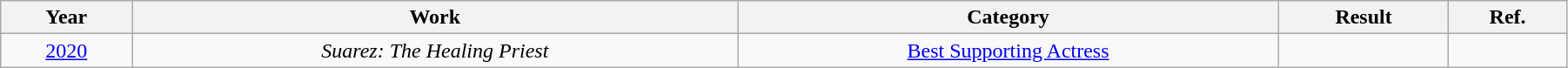<table width="95%" class="wikitable sortable">
<tr>
<th>Year</th>
<th>Work</th>
<th>Category</th>
<th>Result</th>
<th>Ref.</th>
</tr>
<tr>
<td align="center"><a href='#'>2020</a></td>
<td align="center"><em>Suarez: The Healing Priest</em></td>
<td align="center"><a href='#'>Best Supporting Actress</a></td>
<td></td>
<td></td>
</tr>
</table>
